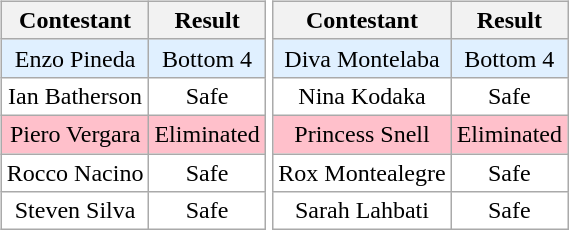<table>
<tr>
<td><br><table class="wikitable sortable nowrap" style="margin:auto; text-align:center">
<tr>
<th scope="col">Contestant</th>
<th scope="col">Result</th>
</tr>
<tr>
<td bgcolor=#e0f0ff>Enzo Pineda</td>
<td bgcolor=#e0f0ff>Bottom 4</td>
</tr>
<tr>
<td bgcolor=#FFFFFF>Ian Batherson</td>
<td bgcolor=#FFFFFF>Safe</td>
</tr>
<tr>
<td bgcolor=pink>Piero Vergara</td>
<td bgcolor=pink>Eliminated</td>
</tr>
<tr>
<td bgcolor=#FFFFFF>Rocco Nacino</td>
<td bgcolor=#FFFFFF>Safe</td>
</tr>
<tr>
<td bgcolor=#FFFFFF>Steven Silva</td>
<td bgcolor=#FFFFFF>Safe</td>
</tr>
</table>
</td>
<td><br><table class="wikitable sortable nowrap" style="margin:auto; text-align:center">
<tr>
<th scope="col">Contestant</th>
<th scope="col">Result</th>
</tr>
<tr>
<td bgcolor=#e0f0ff>Diva Montelaba</td>
<td bgcolor=#e0f0ff>Bottom 4</td>
</tr>
<tr>
<td bgcolor=#FFFFFF>Nina Kodaka</td>
<td bgcolor=#FFFFFF>Safe</td>
</tr>
<tr>
<td bgcolor=pink>Princess Snell</td>
<td bgcolor=pink>Eliminated</td>
</tr>
<tr>
<td bgcolor=#FFFFFF>Rox Montealegre</td>
<td bgcolor=#FFFFFF>Safe</td>
</tr>
<tr>
<td bgcolor=#FFFFFF>Sarah Lahbati</td>
<td bgcolor=#FFFFFF>Safe</td>
</tr>
</table>
</td>
</tr>
</table>
